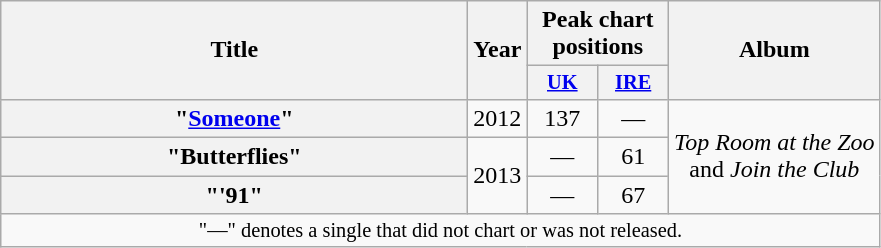<table class="wikitable plainrowheaders" style="text-align:center;">
<tr>
<th scope="col" rowspan="2" style="width:19em;">Title</th>
<th scope="col" rowspan="2" style="width:1em;">Year</th>
<th scope="col" colspan="2">Peak chart positions</th>
<th scope="col" rowspan="2">Album</th>
</tr>
<tr>
<th scope="col" style="width:3em;font-size:85%;"><a href='#'>UK</a><br></th>
<th scope="col" style="width:3em;font-size:85%;"><a href='#'>IRE</a><br></th>
</tr>
<tr>
<th scope="row">"<a href='#'>Someone</a>"</th>
<td>2012</td>
<td>137</td>
<td>—</td>
<td rowspan="3"><em>Top Room at the Zoo</em><br>and <em>Join the Club</em></td>
</tr>
<tr>
<th scope="row">"Butterflies"</th>
<td rowspan="2">2013</td>
<td>—</td>
<td>61</td>
</tr>
<tr>
<th scope="row">"'91"</th>
<td>—</td>
<td>67</td>
</tr>
<tr>
<td colspan="14" style="font-size:85%">"—" denotes a single that did not chart or was not released.</td>
</tr>
</table>
